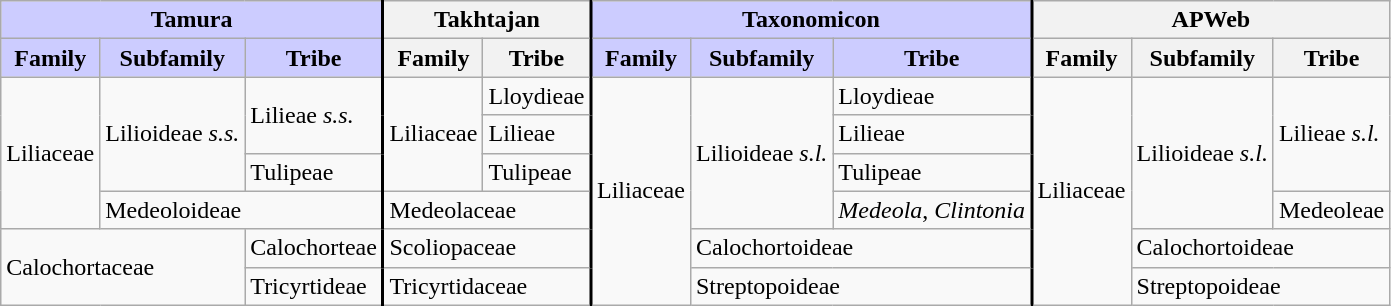<table class="wikitable" border="1">
<tr>
<th colspan=3 style="border-right:solid black 2px; background: #ccf">Tamura</th>
<th colspan=2 style="border-right:solid black 2px">Takhtajan</th>
<th colspan=3 style="border-right:solid black 2px; background: #ccf">Taxonomicon</th>
<th colspan=3>APWeb</th>
</tr>
<tr>
<th style="background: #ccf;">Family</th>
<th style="background: #ccf;">Subfamily</th>
<th ! style="border-right:solid black 2px; background: #ccf">Tribe</th>
<th>Family</th>
<th style="border-right:solid black 2px">Tribe</th>
<th style="background: #ccf;">Family</th>
<th style="background: #ccf;">Subfamily</th>
<th style="border-right:solid black 2px; background: #ccf">Tribe</th>
<th>Family</th>
<th>Subfamily</th>
<th>Tribe</th>
</tr>
<tr>
<td rowspan=4>Liliaceae</td>
<td rowspan=3>Lilioideae <em>s.s.</em></td>
<td rowspan=2 style="border-right:solid black 2px">Lilieae <em>s.s.</em></td>
<td rowspan=3>Liliaceae</td>
<td style="border-right:solid black 2px">Lloydieae</td>
<td rowspan=6>Liliaceae</td>
<td rowspan=4>Lilioideae <em>s.l.</em></td>
<td style="border-right:solid black 2px">Lloydieae</td>
<td rowspan=6>Liliaceae</td>
<td rowspan=4>Lilioideae <em>s.l.</em></td>
<td rowspan=3>Lilieae <em>s.l.</em></td>
</tr>
<tr>
<td style="border-right:solid black 2px">Lilieae</td>
<td style="border-right:solid black 2px">Lilieae</td>
</tr>
<tr>
<td style="border-right:solid black 2px">Tulipeae</td>
<td style="border-right:solid black 2px">Tulipeae</td>
<td style="border-right:solid black 2px">Tulipeae</td>
</tr>
<tr>
<td colspan=2 style="border-right:solid black 2px">Medeoloideae</td>
<td colspan=2 style="border-right:solid black 2px">Medeolaceae</td>
<td style="border-right:solid black 2px"><em>Medeola</em>, <em>Clintonia</em></td>
<td>Medeoleae</td>
</tr>
<tr>
<td rowspan=2 colspan=2>Calochortaceae</td>
<td style="border-right:solid black 2px">Calochorteae</td>
<td colspan=2 style="border-right:solid black 2px">Scoliopaceae</td>
<td colspan=2 style="border-right:solid black 2px">Calochortoideae</td>
<td colspan=2>Calochortoideae</td>
</tr>
<tr>
<td style="border-right:solid black 2px">Tricyrtideae</td>
<td colspan=2 style="border-right:solid black 2px">Tricyrtidaceae</td>
<td colspan=2 style="border-right:solid black 2px">Streptopoideae</td>
<td colspan=2>Streptopoideae</td>
</tr>
</table>
